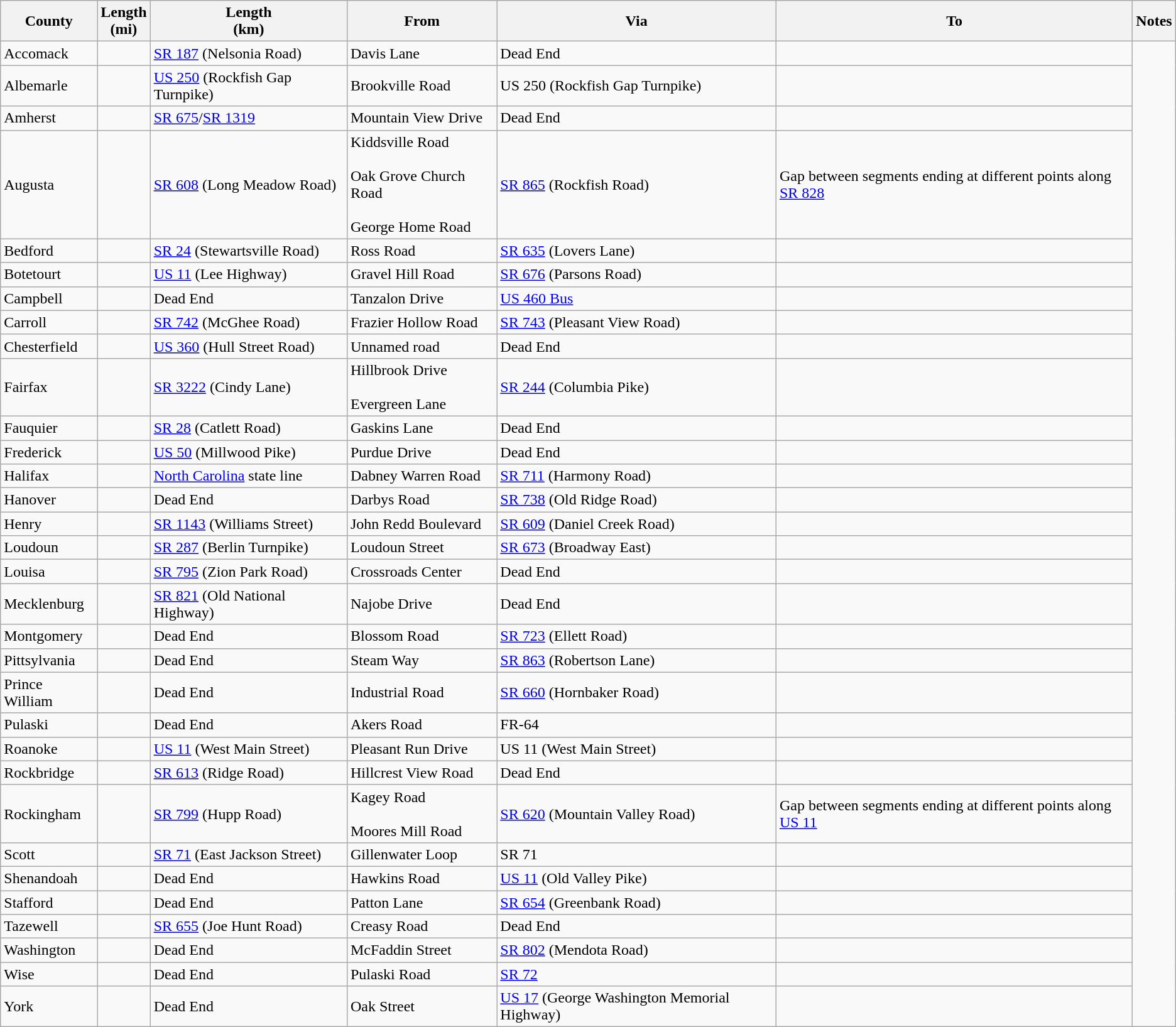<table class="wikitable sortable">
<tr>
<th>County</th>
<th>Length<br>(mi)</th>
<th>Length<br>(km)</th>
<th class="unsortable">From</th>
<th class="unsortable">Via</th>
<th class="unsortable">To</th>
<th class="unsortable">Notes</th>
</tr>
<tr>
<td id="Accomack">Accomack</td>
<td></td>
<td><a href='#'>SR 187</a> (Nelsonia Road)</td>
<td>Davis Lane</td>
<td>Dead End</td>
<td></td>
</tr>
<tr>
<td id="Albemarle">Albemarle</td>
<td></td>
<td><a href='#'>US 250</a> (Rockfish Gap Turnpike)</td>
<td>Brookville Road</td>
<td>US 250 (Rockfish Gap Turnpike)</td>
<td><br>
</td>
</tr>
<tr>
<td id="Amherst">Amherst</td>
<td></td>
<td><a href='#'>SR 675</a>/<a href='#'>SR 1319</a></td>
<td>Mountain View Drive</td>
<td>Dead End</td>
<td><br>
</td>
</tr>
<tr>
<td id="Augusta">Augusta</td>
<td></td>
<td><a href='#'>SR 608</a> (Long Meadow Road)</td>
<td>Kiddsville Road<br><br>Oak Grove Church Road<br><br>George Home Road</td>
<td><a href='#'>SR 865</a> (Rockfish Road)</td>
<td>Gap between segments ending at different points along <a href='#'>SR 828</a><br></td>
</tr>
<tr>
<td id="Bedford">Bedford</td>
<td></td>
<td><a href='#'>SR 24</a> (Stewartsville Road)</td>
<td>Ross Road</td>
<td><a href='#'>SR 635</a> (Lovers Lane)</td>
<td><br></td>
</tr>
<tr>
<td id="Botetourt">Botetourt</td>
<td></td>
<td><a href='#'>US 11</a> (Lee Highway)</td>
<td>Gravel Hill Road</td>
<td><a href='#'>SR 676</a> (Parsons Road)</td>
<td><br>

</td>
</tr>
<tr>
<td id="Campbell">Campbell</td>
<td></td>
<td>Dead End</td>
<td>Tanzalon Drive</td>
<td><a href='#'>US 460 Bus</a></td>
<td><br></td>
</tr>
<tr>
<td id="Carroll">Carroll</td>
<td></td>
<td><a href='#'>SR 742</a> (McGhee Road)</td>
<td>Frazier Hollow Road</td>
<td><a href='#'>SR 743</a> (Pleasant View Road)</td>
<td><br>
</td>
</tr>
<tr>
<td id="Chesterfield">Chesterfield</td>
<td></td>
<td><a href='#'>US 360</a> (Hull Street Road)</td>
<td>Unnamed road</td>
<td>Dead End</td>
<td><br>





</td>
</tr>
<tr>
<td id="Fairfax">Fairfax</td>
<td></td>
<td><a href='#'>SR 3222</a> (Cindy Lane)</td>
<td>Hillbrook Drive<br><br>Evergreen Lane</td>
<td><a href='#'>SR 244</a> (Columbia Pike)</td>
<td></td>
</tr>
<tr>
<td id="Fauquier">Fauquier</td>
<td></td>
<td><a href='#'>SR 28</a> (Catlett Road)</td>
<td>Gaskins Lane</td>
<td>Dead End</td>
<td><br>

</td>
</tr>
<tr>
<td id="Frederick">Frederick</td>
<td></td>
<td><a href='#'>US 50</a> (Millwood Pike)</td>
<td>Purdue Drive</td>
<td>Dead End</td>
<td><br>




</td>
</tr>
<tr>
<td id="Halifax">Halifax</td>
<td></td>
<td><a href='#'>North Carolina</a> state line</td>
<td>Dabney Warren Road</td>
<td><a href='#'>SR 711</a> (Harmony Road)</td>
<td></td>
</tr>
<tr>
<td id="Hanover">Hanover</td>
<td></td>
<td>Dead End</td>
<td>Darbys Road</td>
<td><a href='#'>SR 738</a> (Old Ridge Road)</td>
<td><br></td>
</tr>
<tr>
<td id="Henry">Henry</td>
<td></td>
<td><a href='#'>SR 1143</a> (Williams Street)</td>
<td>John Redd Boulevard</td>
<td><a href='#'>SR 609</a> (Daniel Creek Road)</td>
<td><br>






</td>
</tr>
<tr>
<td id="Loudoun">Loudoun</td>
<td></td>
<td><a href='#'>SR 287</a> (Berlin Turnpike)</td>
<td>Loudoun Street</td>
<td><a href='#'>SR 673</a> (Broadway East)</td>
<td></td>
</tr>
<tr>
<td id="Louisa">Louisa</td>
<td></td>
<td><a href='#'>SR 795</a> (Zion Park Road)</td>
<td>Crossroads Center</td>
<td>Dead End</td>
<td><br>

</td>
</tr>
<tr>
<td id="Mecklenburg">Mecklenburg</td>
<td></td>
<td><a href='#'>SR 821</a> (Old National Highway)</td>
<td>Najobe Drive</td>
<td>Dead End</td>
<td><br></td>
</tr>
<tr>
<td id="Montgomery">Montgomery</td>
<td></td>
<td>Dead End</td>
<td>Blossom Road</td>
<td><a href='#'>SR 723</a> (Ellett Road)</td>
<td><br>






</td>
</tr>
<tr>
<td id="Pittsylvania">Pittsylvania</td>
<td></td>
<td>Dead End</td>
<td>Steam Way</td>
<td><a href='#'>SR 863</a> (Robertson Lane)</td>
<td><br>

</td>
</tr>
<tr>
<td id="Prince William">Prince William</td>
<td></td>
<td>Dead End</td>
<td>Industrial Road</td>
<td><a href='#'>SR 660</a> (Hornbaker Road)</td>
<td></td>
</tr>
<tr>
<td id="Pulaski">Pulaski</td>
<td></td>
<td>Dead End</td>
<td>Akers Road</td>
<td>FR-64</td>
<td><br>
</td>
</tr>
<tr>
<td id="Roanoke">Roanoke</td>
<td></td>
<td><a href='#'>US 11</a> (West Main Street)</td>
<td>Pleasant Run Drive</td>
<td>US 11 (West Main Street)</td>
<td></td>
</tr>
<tr>
<td id="Rockbridge">Rockbridge</td>
<td></td>
<td><a href='#'>SR 613</a> (Ridge Road)</td>
<td>Hillcrest View Road</td>
<td>Dead End</td>
<td></td>
</tr>
<tr>
<td id="Rockingham">Rockingham</td>
<td></td>
<td><a href='#'>SR 799</a> (Hupp Road)</td>
<td>Kagey Road<br><br>Moores Mill Road</td>
<td><a href='#'>SR 620</a> (Mountain Valley Road)</td>
<td>Gap between segments ending at different points along <a href='#'>US 11</a><br></td>
</tr>
<tr>
<td id="Scott">Scott</td>
<td></td>
<td><a href='#'>SR 71</a> (East Jackson Street)</td>
<td>Gillenwater Loop</td>
<td>SR 71</td>
<td></td>
</tr>
<tr>
<td id="Shenandoah">Shenandoah</td>
<td></td>
<td>Dead End</td>
<td>Hawkins Road</td>
<td><a href='#'>US 11</a> (Old Valley Pike)</td>
<td><br>

</td>
</tr>
<tr>
<td id="Stafford">Stafford</td>
<td></td>
<td>Dead End</td>
<td>Patton Lane</td>
<td><a href='#'>SR 654</a> (Greenbank Road)</td>
<td><br>
</td>
</tr>
<tr>
<td id="Tazewell">Tazewell</td>
<td></td>
<td><a href='#'>SR 655</a> (Joe Hunt Road)</td>
<td>Creasy Road</td>
<td>Dead End</td>
<td><br></td>
</tr>
<tr>
<td id="Washington">Washington</td>
<td></td>
<td>Dead End</td>
<td>McFaddin Street</td>
<td><a href='#'>SR 802</a> (Mendota Road)</td>
<td><br></td>
</tr>
<tr>
<td id="Wise">Wise</td>
<td></td>
<td>Dead End</td>
<td>Pulaski Road</td>
<td><a href='#'>SR 72</a></td>
<td><br></td>
</tr>
<tr>
<td id="York">York</td>
<td></td>
<td>Dead End</td>
<td>Oak Street</td>
<td><a href='#'>US 17</a> (George Washington Memorial Highway)</td>
<td></td>
</tr>
</table>
